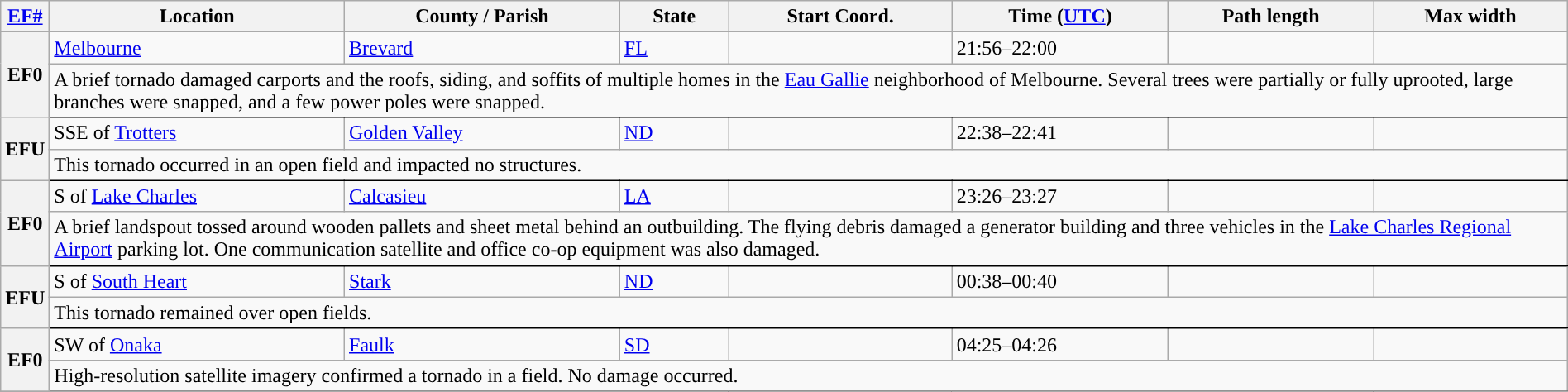<table class="wikitable sortable" style="width:100%;">
<tr>
<th scope="col" width="2%" align="center"><a href='#'>EF#</a></th>
<th scope="col" align="center" class="unsortable">Location</th>
<th scope="col" align="center" class="unsortable">County / Parish</th>
<th scope="col" align="center">State</th>
<th scope="col" align="center">Start Coord.</th>
<th scope="col" align="center">Time (<a href='#'>UTC</a>)</th>
<th scope="col" align="center">Path length</th>
<th scope="col" align="center">Max width</th>
</tr>
<tr>
<th scope="row" rowspan="2" style="background-color:#">EF0</th>
<td><a href='#'>Melbourne</a></td>
<td><a href='#'>Brevard</a></td>
<td><a href='#'>FL</a></td>
<td></td>
<td>21:56–22:00</td>
<td></td>
<td></td>
</tr>
<tr class="expand-child">
<td colspan="8" style=" border-bottom: 1px solid black;">A brief tornado damaged carports and the roofs, siding, and soffits of multiple homes in the <a href='#'>Eau Gallie</a> neighborhood of Melbourne. Several trees were partially or fully uprooted, large branches were snapped, and a few power poles were snapped.</td>
</tr>
<tr>
<th scope="row" rowspan="2" style="background-color:#">EFU</th>
<td>SSE of <a href='#'>Trotters</a></td>
<td><a href='#'>Golden Valley</a></td>
<td><a href='#'>ND</a></td>
<td></td>
<td>22:38–22:41</td>
<td></td>
<td></td>
</tr>
<tr class="expand-child">
<td colspan="8" style=" border-bottom: 1px solid black;">This tornado occurred in an open field and impacted no structures.</td>
</tr>
<tr>
<th scope="row" rowspan="2" style="background-color:#">EF0</th>
<td>S of <a href='#'>Lake Charles</a></td>
<td><a href='#'>Calcasieu</a></td>
<td><a href='#'>LA</a></td>
<td></td>
<td>23:26–23:27</td>
<td></td>
<td></td>
</tr>
<tr class="expand-child">
<td colspan="8" style=" border-bottom: 1px solid black;">A brief landspout tossed around wooden pallets and sheet metal behind an outbuilding. The flying debris damaged a generator building and three vehicles in the <a href='#'>Lake Charles Regional Airport</a> parking lot. One communication satellite and office co-op equipment was also damaged.</td>
</tr>
<tr>
<th scope="row" rowspan="2" style="background-color:#">EFU</th>
<td>S of <a href='#'>South Heart</a></td>
<td><a href='#'>Stark</a></td>
<td><a href='#'>ND</a></td>
<td></td>
<td>00:38–00:40</td>
<td></td>
<td></td>
</tr>
<tr class="expand-child">
<td colspan="8" style=" border-bottom: 1px solid black;">This tornado remained over open fields.</td>
</tr>
<tr>
<th scope="row" rowspan="2" style="background-color:#">EF0</th>
<td>SW of <a href='#'>Onaka</a></td>
<td><a href='#'>Faulk</a></td>
<td><a href='#'>SD</a></td>
<td></td>
<td>04:25–04:26</td>
<td></td>
<td></td>
</tr>
<tr class="expand-child">
<td colspan="8" style=" border-bottom: 1px solid black;">High-resolution satellite imagery confirmed a tornado in a field. No damage occurred.</td>
</tr>
<tr>
</tr>
</table>
